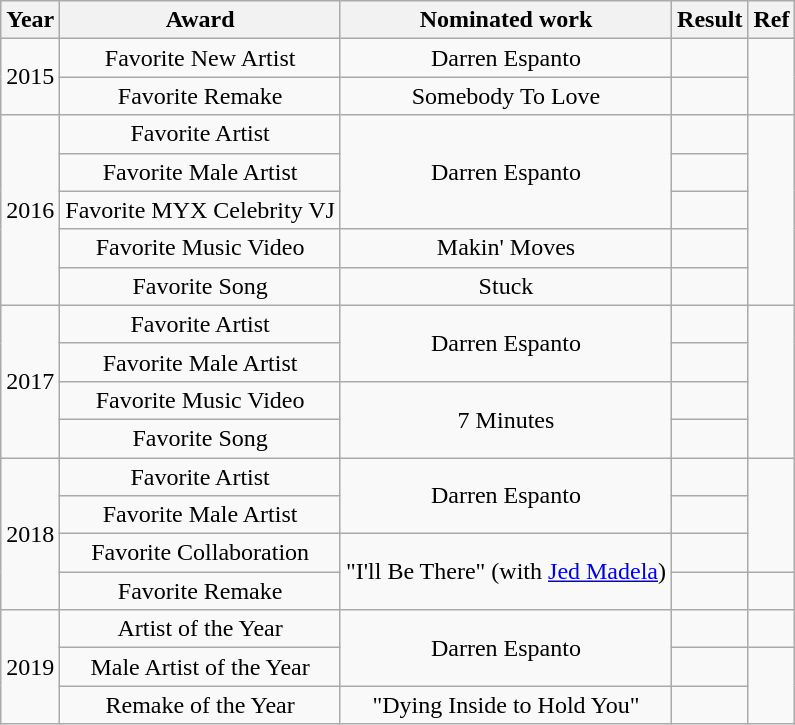<table class="wikitable sortable" style=text-align:center>
<tr>
<th>Year</th>
<th>Award</th>
<th>Nominated work</th>
<th>Result</th>
<th>Ref</th>
</tr>
<tr>
<td rowspan="2">2015</td>
<td>Favorite New Artist</td>
<td>Darren Espanto</td>
<td></td>
<td rowspan="2"></td>
</tr>
<tr>
<td>Favorite Remake</td>
<td>Somebody To Love</td>
<td></td>
</tr>
<tr>
<td rowspan="5">2016</td>
<td>Favorite Artist</td>
<td rowspan="3">Darren Espanto</td>
<td></td>
<td rowspan="5"></td>
</tr>
<tr>
<td>Favorite Male Artist</td>
<td></td>
</tr>
<tr>
<td>Favorite MYX Celebrity VJ</td>
<td></td>
</tr>
<tr>
<td>Favorite Music Video</td>
<td>Makin' Moves</td>
<td></td>
</tr>
<tr>
<td>Favorite Song</td>
<td>Stuck</td>
<td></td>
</tr>
<tr>
<td rowspan="4">2017</td>
<td>Favorite Artist</td>
<td rowspan="2">Darren Espanto</td>
<td></td>
<td rowspan="4"></td>
</tr>
<tr>
<td>Favorite Male Artist</td>
<td></td>
</tr>
<tr>
<td>Favorite Music Video</td>
<td rowspan="2">7 Minutes</td>
<td></td>
</tr>
<tr>
<td>Favorite Song</td>
<td></td>
</tr>
<tr>
<td rowspan="4">2018</td>
<td>Favorite Artist</td>
<td rowspan="2">Darren Espanto</td>
<td></td>
<td rowspan="3"></td>
</tr>
<tr>
<td>Favorite Male Artist</td>
<td></td>
</tr>
<tr>
<td>Favorite Collaboration</td>
<td rowspan="2">"I'll Be There" (with <a href='#'>Jed Madela</a>)</td>
<td></td>
</tr>
<tr>
<td>Favorite Remake</td>
<td></td>
<td></td>
</tr>
<tr>
<td rowspan="3">2019</td>
<td>Artist of the Year</td>
<td rowspan="2">Darren Espanto</td>
<td></td>
<td></td>
</tr>
<tr>
<td>Male Artist of the Year</td>
<td></td>
<td rowspan="2"></td>
</tr>
<tr>
<td>Remake of the Year</td>
<td>"Dying Inside to Hold You"</td>
<td></td>
</tr>
</table>
